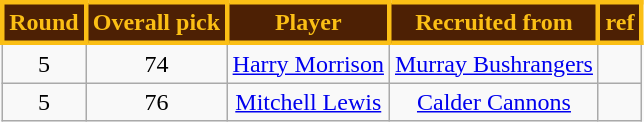<table class="wikitable" style="text-align:center">
<tr>
<th style="background:#4D2004; color:#FBBF15; border: solid #FBBF15">Round</th>
<th style="background:#4D2004; color:#FBBF15; border: solid #FBBF15">Overall pick</th>
<th style="background:#4D2004; color:#FBBF15; border: solid #FBBF15">Player</th>
<th style="background:#4D2004; color:#FBBF15; border: solid #FBBF15">Recruited from</th>
<th style="background:#4D2004; color:#FBBF15; border: solid #FBBF15">ref</th>
</tr>
<tr>
<td>5</td>
<td>74</td>
<td><a href='#'>Harry Morrison</a></td>
<td><a href='#'>Murray Bushrangers</a></td>
<td></td>
</tr>
<tr>
<td>5</td>
<td>76</td>
<td><a href='#'>Mitchell Lewis</a></td>
<td><a href='#'>Calder Cannons</a></td>
<td></td>
</tr>
</table>
